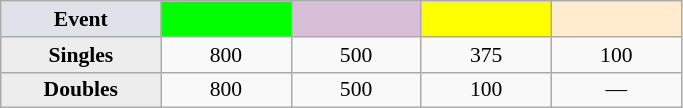<table class=wikitable style="font-size:90%; text-align:center">
<tr>
<td style="width:100px; background:#dfe2e9;"><strong>Event</strong></td>
<td style="width:80px; background:lime;"><strong></strong></td>
<td style="width:80px; background:thistle;"></td>
<td style="width:80px; background:#ff0;"></td>
<td style="width:80px; background:#ffebcd;"></td>
</tr>
<tr>
<th style="background:#ededed;">Singles</th>
<td>800</td>
<td>500</td>
<td>375</td>
<td>100</td>
</tr>
<tr>
<th style="background:#ededed;">Doubles</th>
<td>800</td>
<td>500</td>
<td>100</td>
<td>—</td>
</tr>
</table>
